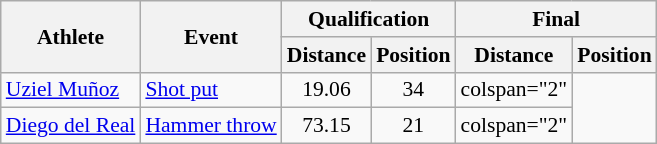<table class="wikitable" style="font-size:90%">
<tr>
<th rowspan="2">Athlete</th>
<th rowspan="2">Event</th>
<th colspan="2">Qualification</th>
<th colspan="2">Final</th>
</tr>
<tr>
<th>Distance</th>
<th>Position</th>
<th>Distance</th>
<th>Position</th>
</tr>
<tr style=text-align:center>
<td style=text-align:left><a href='#'>Uziel Muñoz</a></td>
<td style=text-align:left><a href='#'>Shot put</a></td>
<td>19.06</td>
<td>34</td>
<td>colspan="2" </td>
</tr>
<tr style=text-align:center>
<td style=text-align:left><a href='#'>Diego del Real</a></td>
<td style=text-align:left><a href='#'>Hammer throw</a></td>
<td>73.15</td>
<td>21</td>
<td>colspan="2" </td>
</tr>
</table>
